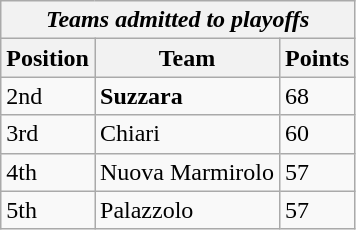<table class="wikitable">
<tr>
<th colspan="3"><em>Teams admitted to playoffs</em></th>
</tr>
<tr>
<th>Position</th>
<th>Team</th>
<th>Points</th>
</tr>
<tr>
<td>2nd</td>
<td><strong>Suzzara</strong></td>
<td>68</td>
</tr>
<tr>
<td>3rd</td>
<td>Chiari</td>
<td>60</td>
</tr>
<tr>
<td>4th</td>
<td>Nuova Marmirolo</td>
<td>57</td>
</tr>
<tr>
<td>5th</td>
<td>Palazzolo</td>
<td>57</td>
</tr>
</table>
